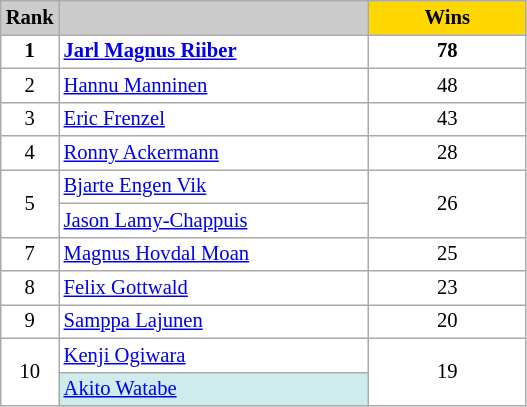<table class="wikitable plainrowheaders" style="background:#fff; font-size:86%; border:grey solid 1px; border-collapse:collapse;">
<tr style="background:#ccc; text-align:center;">
<th scope="col" style="background:#ccc; width:30px;">Rank</th>
<th scope="col" style="background:#ccc; width:200px;"></th>
<th style="background:gold; width:30%">Wins</th>
</tr>
<tr>
<td align=center><strong>1</strong></td>
<td> <strong><a href='#'>Jarl Magnus Riiber</a></strong></td>
<td align=center><strong>78</strong></td>
</tr>
<tr>
<td align=center>2</td>
<td> <a href='#'>Hannu Manninen</a></td>
<td align=center>48</td>
</tr>
<tr>
<td align=center>3</td>
<td> <a href='#'>Eric Frenzel</a></td>
<td align=center>43</td>
</tr>
<tr>
<td align=center>4</td>
<td> <a href='#'>Ronny Ackermann</a></td>
<td align=center>28</td>
</tr>
<tr>
<td rowspan=2 align=center>5</td>
<td> <a href='#'>Bjarte Engen Vik</a></td>
<td rowspan=2 align=center>26</td>
</tr>
<tr>
<td> <a href='#'>Jason Lamy-Chappuis</a></td>
</tr>
<tr>
<td align=center>7</td>
<td> <a href='#'>Magnus Hovdal Moan</a></td>
<td align=center>25</td>
</tr>
<tr>
<td align=center>8</td>
<td> <a href='#'>Felix Gottwald</a></td>
<td align=center>23</td>
</tr>
<tr>
<td align=center>9</td>
<td> <a href='#'>Samppa Lajunen</a></td>
<td align=center>20</td>
</tr>
<tr>
<td rowspan=2 align=center>10</td>
<td> <a href='#'>Kenji Ogiwara</a></td>
<td rowspan=2 align=center>19</td>
</tr>
<tr style="background:#CFECEC">
<td> <a href='#'>Akito Watabe</a></td>
</tr>
</table>
